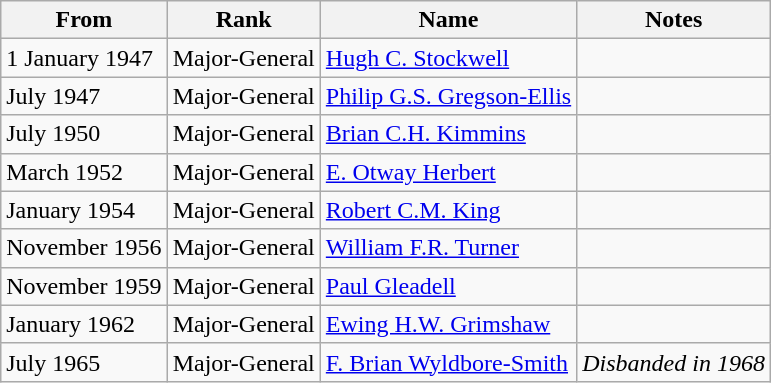<table class="wikitable">
<tr>
<th>From</th>
<th>Rank</th>
<th>Name</th>
<th>Notes</th>
</tr>
<tr>
<td>1 January 1947</td>
<td>Major-General</td>
<td><a href='#'>Hugh C. Stockwell</a></td>
<td></td>
</tr>
<tr>
<td>July 1947</td>
<td>Major-General</td>
<td><a href='#'>Philip G.S. Gregson-Ellis</a></td>
<td></td>
</tr>
<tr>
<td>July 1950</td>
<td>Major-General</td>
<td><a href='#'>Brian C.H. Kimmins</a></td>
<td></td>
</tr>
<tr>
<td>March 1952</td>
<td>Major-General</td>
<td><a href='#'>E. Otway Herbert</a></td>
<td></td>
</tr>
<tr>
<td>January 1954</td>
<td>Major-General</td>
<td><a href='#'>Robert C.M. King</a></td>
<td></td>
</tr>
<tr>
<td>November 1956</td>
<td>Major-General</td>
<td><a href='#'>William F.R. Turner</a></td>
<td></td>
</tr>
<tr>
<td>November 1959</td>
<td>Major-General</td>
<td><a href='#'>Paul Gleadell</a></td>
<td></td>
</tr>
<tr>
<td>January 1962</td>
<td>Major-General</td>
<td><a href='#'>Ewing H.W. Grimshaw</a></td>
<td></td>
</tr>
<tr>
<td>July 1965</td>
<td>Major-General</td>
<td><a href='#'>F. Brian Wyldbore-Smith</a></td>
<td><em>Disbanded in 1968</em></td>
</tr>
</table>
